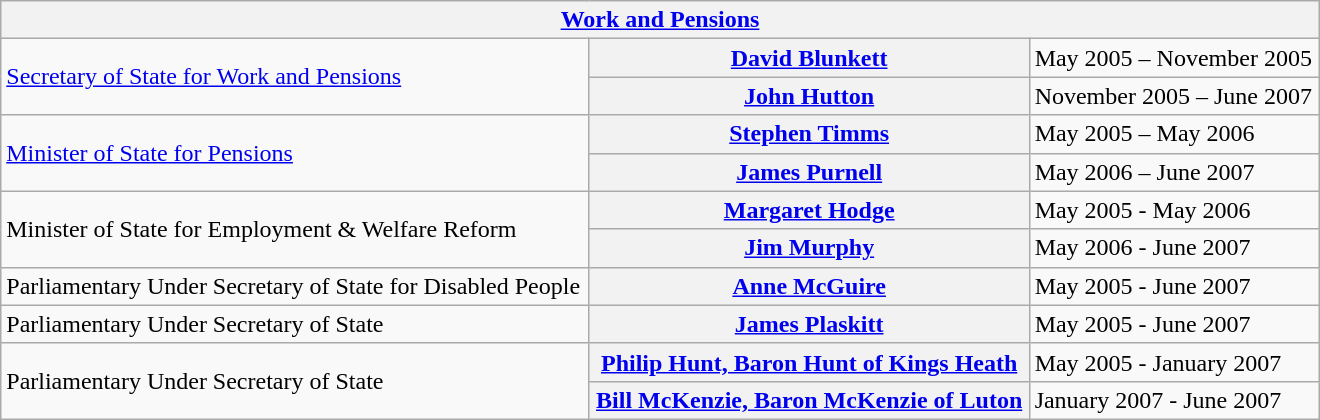<table class="wikitable plainrowheaders" width=100% style="max-width:55em;">
<tr>
<th colspan=4><a href='#'>Work and Pensions</a></th>
</tr>
<tr>
<td rowspan="2"><a href='#'>Secretary of State for Work and Pensions</a></td>
<th scope="row" style="font-weight:bold;"><a href='#'>David Blunkett</a></th>
<td>May 2005 – November 2005</td>
</tr>
<tr>
<th scope="row" style="font-weight:bold;"><a href='#'>John Hutton</a></th>
<td>November 2005 – June 2007</td>
</tr>
<tr>
<td rowspan="2"><a href='#'>Minister of State for Pensions</a></td>
<th scope="row"><a href='#'>Stephen Timms</a></th>
<td>May 2005 – May 2006</td>
</tr>
<tr>
<th scope="row"><a href='#'>James Purnell</a></th>
<td>May 2006 – June 2007</td>
</tr>
<tr>
<td rowspan="2">Minister of State for Employment & Welfare Reform</td>
<th scope="row"><a href='#'>Margaret Hodge</a></th>
<td>May 2005 - May 2006</td>
</tr>
<tr>
<th scope="row"><a href='#'>Jim Murphy</a></th>
<td>May 2006 - June 2007</td>
</tr>
<tr>
<td>Parliamentary Under Secretary of State for Disabled People</td>
<th scope="row"><a href='#'>Anne McGuire</a></th>
<td>May 2005 - June 2007</td>
</tr>
<tr>
<td>Parliamentary Under Secretary of State</td>
<th scope="row"><a href='#'>James Plaskitt</a></th>
<td>May 2005 - June 2007</td>
</tr>
<tr>
<td rowspan="2">Parliamentary Under Secretary of State</td>
<th scope="row"><a href='#'>Philip Hunt, Baron Hunt of Kings Heath</a></th>
<td>May 2005 - January 2007</td>
</tr>
<tr>
<th scope="row"><a href='#'>Bill McKenzie, Baron McKenzie of Luton</a></th>
<td>January 2007 - June 2007</td>
</tr>
</table>
